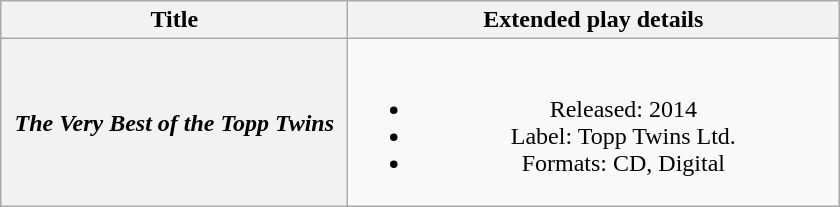<table class="wikitable plainrowheaders" style="text-align:center;">
<tr>
<th scope="col" rowspan="1" style="width:14em;">Title</th>
<th scope="col" rowspan="1" style="width:20em;">Extended play details</th>
</tr>
<tr>
<th scope="row"><em>The Very Best of the Topp Twins</em></th>
<td><br><ul><li>Released: 2014</li><li>Label: Topp Twins Ltd.</li><li>Formats: CD, Digital</li></ul></td>
</tr>
</table>
